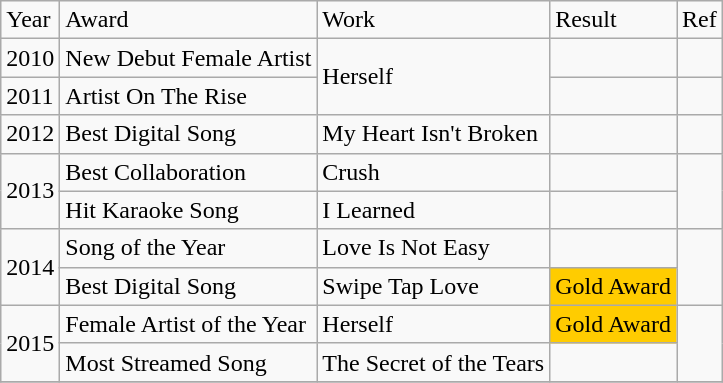<table class="wikitable">
<tr>
<td>Year</td>
<td>Award</td>
<td>Work</td>
<td>Result</td>
<td>Ref</td>
</tr>
<tr>
<td>2010</td>
<td>New Debut Female Artist</td>
<td rowspan="2">Herself</td>
<td></td>
<td></td>
</tr>
<tr>
<td>2011</td>
<td>Artist On The Rise</td>
<td></td>
<td></td>
</tr>
<tr>
<td>2012</td>
<td>Best Digital Song</td>
<td>My Heart Isn't Broken</td>
<td></td>
<td></td>
</tr>
<tr>
<td rowspan="2">2013</td>
<td>Best Collaboration</td>
<td>Crush</td>
<td></td>
<td rowspan="2"></td>
</tr>
<tr>
<td>Hit Karaoke Song</td>
<td>I Learned</td>
<td></td>
</tr>
<tr>
<td rowspan="2">2014</td>
<td>Song of the Year</td>
<td>Love Is Not Easy</td>
<td></td>
<td rowspan="2"></td>
</tr>
<tr>
<td>Best Digital Song</td>
<td>Swipe Tap Love</td>
<td style="background:#fc0;"><div>Gold Award</div></td>
</tr>
<tr>
<td rowspan="2">2015</td>
<td>Female Artist of the Year</td>
<td>Herself</td>
<td style="background:#fc0;"><div>Gold Award</div></td>
<td rowspan="2"></td>
</tr>
<tr>
<td>Most Streamed Song</td>
<td>The Secret of the Tears</td>
<td></td>
</tr>
<tr>
</tr>
</table>
